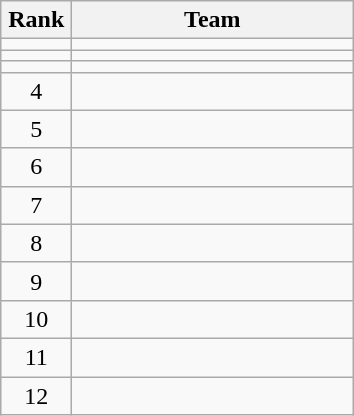<table class="wikitable" style="text-align: center;">
<tr>
<th width=40>Rank</th>
<th width=180>Team</th>
</tr>
<tr align=center>
<td></td>
<td style="text-align:left;"></td>
</tr>
<tr align=center>
<td></td>
<td style="text-align:left;"></td>
</tr>
<tr align=center>
<td></td>
<td style="text-align:left;"></td>
</tr>
<tr align=center>
<td>4</td>
<td style="text-align:left;"></td>
</tr>
<tr align=center>
<td>5</td>
<td style="text-align:left;"></td>
</tr>
<tr align=center>
<td>6</td>
<td style="text-align:left;"></td>
</tr>
<tr align=center>
<td>7</td>
<td style="text-align:left;"></td>
</tr>
<tr align=center>
<td>8</td>
<td style="text-align:left;"></td>
</tr>
<tr align=center>
<td>9</td>
<td style="text-align:left;"></td>
</tr>
<tr align=center>
<td>10</td>
<td style="text-align:left;"></td>
</tr>
<tr align=center>
<td>11</td>
<td style="text-align:left;"></td>
</tr>
<tr align=center>
<td>12</td>
<td style="text-align:left;"></td>
</tr>
</table>
